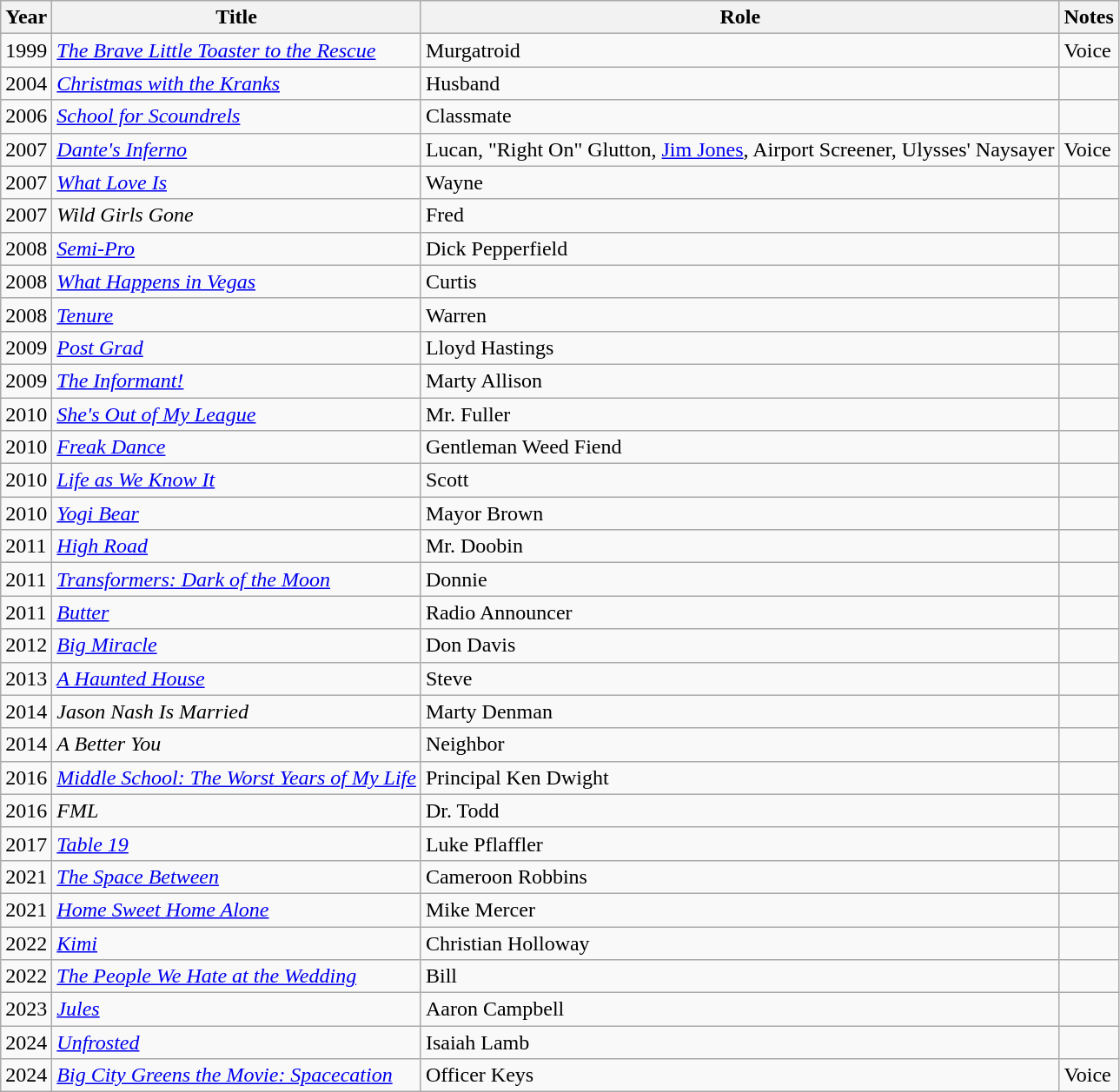<table class = "wikitable sortable">
<tr>
<th>Year</th>
<th>Title</th>
<th>Role</th>
<th>Notes</th>
</tr>
<tr>
<td>1999</td>
<td><em><a href='#'>The Brave Little Toaster to the Rescue</a></em></td>
<td>Murgatroid</td>
<td>Voice</td>
</tr>
<tr>
<td>2004</td>
<td><em><a href='#'>Christmas with the Kranks</a></em></td>
<td>Husband</td>
<td></td>
</tr>
<tr>
<td>2006</td>
<td><em><a href='#'>School for Scoundrels</a></em></td>
<td>Classmate</td>
<td></td>
</tr>
<tr>
<td>2007</td>
<td><em><a href='#'>Dante's Inferno</a></em></td>
<td>Lucan, "Right On" Glutton, <a href='#'>Jim Jones</a>, Airport Screener, Ulysses' Naysayer</td>
<td>Voice</td>
</tr>
<tr>
<td>2007</td>
<td><em><a href='#'>What Love Is</a></em></td>
<td>Wayne</td>
<td></td>
</tr>
<tr>
<td>2007</td>
<td><em>Wild Girls Gone</em></td>
<td>Fred</td>
<td></td>
</tr>
<tr>
<td>2008</td>
<td><em><a href='#'>Semi-Pro</a></em></td>
<td>Dick Pepperfield</td>
<td></td>
</tr>
<tr>
<td>2008</td>
<td><em><a href='#'>What Happens in Vegas</a></em></td>
<td>Curtis</td>
<td></td>
</tr>
<tr>
<td>2008</td>
<td><em><a href='#'>Tenure</a></em></td>
<td>Warren</td>
<td></td>
</tr>
<tr>
<td>2009</td>
<td><em><a href='#'>Post Grad</a></em></td>
<td>Lloyd Hastings</td>
<td></td>
</tr>
<tr>
<td>2009</td>
<td><em><a href='#'>The Informant!</a></em></td>
<td>Marty Allison</td>
<td></td>
</tr>
<tr>
<td>2010</td>
<td><em><a href='#'>She's Out of My League</a></em></td>
<td>Mr. Fuller</td>
<td></td>
</tr>
<tr>
<td>2010</td>
<td><em><a href='#'>Freak Dance</a></em></td>
<td>Gentleman Weed Fiend</td>
<td></td>
</tr>
<tr>
<td>2010</td>
<td><em><a href='#'>Life as We Know It</a></em></td>
<td>Scott</td>
<td></td>
</tr>
<tr>
<td>2010</td>
<td><em><a href='#'>Yogi Bear</a></em></td>
<td>Mayor Brown</td>
<td></td>
</tr>
<tr>
<td>2011</td>
<td><em><a href='#'>High Road</a></em></td>
<td>Mr. Doobin</td>
<td></td>
</tr>
<tr>
<td>2011</td>
<td><em><a href='#'>Transformers: Dark of the Moon</a></em></td>
<td>Donnie</td>
<td></td>
</tr>
<tr>
<td>2011</td>
<td><em><a href='#'>Butter</a></em></td>
<td>Radio Announcer</td>
<td></td>
</tr>
<tr>
<td>2012</td>
<td><em><a href='#'>Big Miracle</a></em></td>
<td>Don Davis</td>
<td></td>
</tr>
<tr>
<td>2013</td>
<td><em><a href='#'>A Haunted House</a></em></td>
<td>Steve</td>
<td></td>
</tr>
<tr>
<td>2014</td>
<td><em>Jason Nash Is Married</em></td>
<td>Marty Denman</td>
<td></td>
</tr>
<tr>
<td>2014</td>
<td><em>A Better You</em></td>
<td>Neighbor</td>
<td></td>
</tr>
<tr>
<td>2016</td>
<td><em><a href='#'>Middle School: The Worst Years of My Life</a></em></td>
<td>Principal Ken Dwight</td>
<td></td>
</tr>
<tr>
<td>2016</td>
<td><em>FML</em></td>
<td>Dr. Todd</td>
<td></td>
</tr>
<tr>
<td>2017</td>
<td><em><a href='#'>Table 19</a></em></td>
<td>Luke Pflaffler</td>
<td></td>
</tr>
<tr>
<td>2021</td>
<td><em><a href='#'>The Space Between</a></em></td>
<td>Cameroon Robbins</td>
<td></td>
</tr>
<tr>
<td>2021</td>
<td><em><a href='#'>Home Sweet Home Alone</a></em></td>
<td>Mike Mercer</td>
<td></td>
</tr>
<tr>
<td>2022</td>
<td><em><a href='#'>Kimi</a></em></td>
<td>Christian Holloway</td>
<td></td>
</tr>
<tr>
<td>2022</td>
<td><em><a href='#'>The People We Hate at the Wedding</a></em></td>
<td>Bill</td>
<td></td>
</tr>
<tr>
<td>2023</td>
<td><em><a href='#'>Jules</a></em></td>
<td>Aaron Campbell</td>
<td></td>
</tr>
<tr>
<td>2024</td>
<td><em><a href='#'>Unfrosted</a></em></td>
<td>Isaiah Lamb</td>
<td></td>
</tr>
<tr>
<td>2024</td>
<td><em><a href='#'>Big City Greens the Movie: Spacecation</a></em></td>
<td>Officer Keys</td>
<td>Voice</td>
</tr>
</table>
